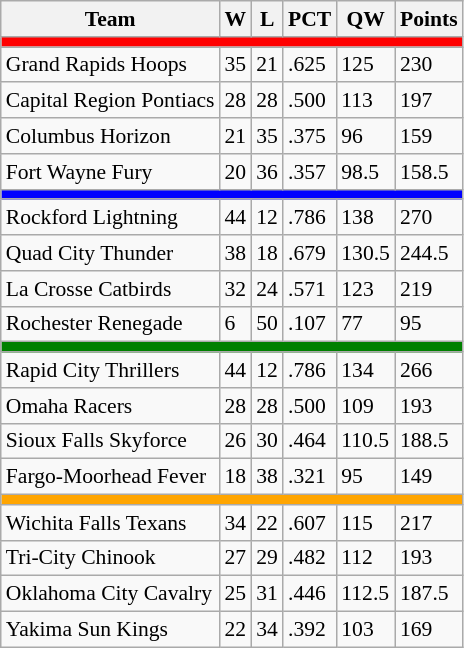<table class="wikitable" style="font-size:90%">
<tr>
<th>Team</th>
<th>W</th>
<th>L</th>
<th>PCT</th>
<th>QW</th>
<th>Points</th>
</tr>
<tr>
<th style="background:red" colspan="6"></th>
</tr>
<tr>
<td>Grand Rapids Hoops</td>
<td>35</td>
<td>21</td>
<td>.625</td>
<td>125</td>
<td>230</td>
</tr>
<tr>
<td>Capital Region Pontiacs</td>
<td>28</td>
<td>28</td>
<td>.500</td>
<td>113</td>
<td>197</td>
</tr>
<tr>
<td>Columbus Horizon</td>
<td>21</td>
<td>35</td>
<td>.375</td>
<td>96</td>
<td>159</td>
</tr>
<tr>
<td>Fort Wayne Fury</td>
<td>20</td>
<td>36</td>
<td>.357</td>
<td>98.5</td>
<td>158.5</td>
</tr>
<tr>
<th style="background:blue" colspan="6"></th>
</tr>
<tr>
<td>Rockford Lightning</td>
<td>44</td>
<td>12</td>
<td>.786</td>
<td>138</td>
<td>270</td>
</tr>
<tr>
<td>Quad City Thunder</td>
<td>38</td>
<td>18</td>
<td>.679</td>
<td>130.5</td>
<td>244.5</td>
</tr>
<tr>
<td>La Crosse Catbirds</td>
<td>32</td>
<td>24</td>
<td>.571</td>
<td>123</td>
<td>219</td>
</tr>
<tr>
<td>Rochester Renegade</td>
<td>6</td>
<td>50</td>
<td>.107</td>
<td>77</td>
<td>95</td>
</tr>
<tr>
<th style="background:green" colspan="6"></th>
</tr>
<tr>
<td>Rapid City Thrillers</td>
<td>44</td>
<td>12</td>
<td>.786</td>
<td>134</td>
<td>266</td>
</tr>
<tr>
<td>Omaha Racers</td>
<td>28</td>
<td>28</td>
<td>.500</td>
<td>109</td>
<td>193</td>
</tr>
<tr>
<td>Sioux Falls Skyforce</td>
<td>26</td>
<td>30</td>
<td>.464</td>
<td>110.5</td>
<td>188.5</td>
</tr>
<tr>
<td>Fargo-Moorhead Fever</td>
<td>18</td>
<td>38</td>
<td>.321</td>
<td>95</td>
<td>149</td>
</tr>
<tr>
<th style="background:orange" colspan="6"></th>
</tr>
<tr>
<td>Wichita Falls Texans</td>
<td>34</td>
<td>22</td>
<td>.607</td>
<td>115</td>
<td>217</td>
</tr>
<tr>
<td>Tri-City Chinook</td>
<td>27</td>
<td>29</td>
<td>.482</td>
<td>112</td>
<td>193</td>
</tr>
<tr>
<td>Oklahoma City Cavalry</td>
<td>25</td>
<td>31</td>
<td>.446</td>
<td>112.5</td>
<td>187.5</td>
</tr>
<tr>
<td>Yakima Sun Kings</td>
<td>22</td>
<td>34</td>
<td>.392</td>
<td>103</td>
<td>169</td>
</tr>
</table>
